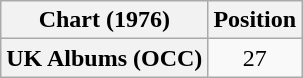<table class="wikitable sortable plainrowheaders" style="text-align:center;">
<tr>
<th scope="col">Chart (1976)</th>
<th scope="col">Position</th>
</tr>
<tr>
<th scope="row">UK Albums (OCC)</th>
<td>27</td>
</tr>
</table>
